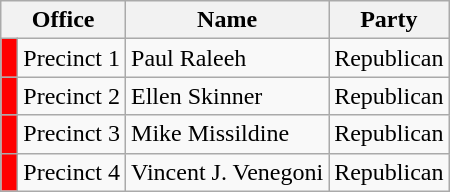<table class="wikitable">
<tr>
<th colspan="2"  style="text-align:center; vertical-align:bottom;">Office</th>
<th style="text-align:center; vertical-align:bottom;">Name</th>
<th style="text-align:center; vertical-align:bottom;">Party</th>
</tr>
<tr>
<td bgcolor=red> </td>
<td>Precinct 1</td>
<td>Paul Raleeh</td>
<td>Republican</td>
</tr>
<tr>
<td bgcolor=red> </td>
<td>Precinct 2</td>
<td>Ellen Skinner</td>
<td>Republican</td>
</tr>
<tr>
<td bgcolor=red> </td>
<td>Precinct 3</td>
<td>Mike Missildine</td>
<td>Republican</td>
</tr>
<tr>
<td bgcolor=red> </td>
<td>Precinct 4</td>
<td>Vincent J. Venegoni</td>
<td>Republican</td>
</tr>
</table>
